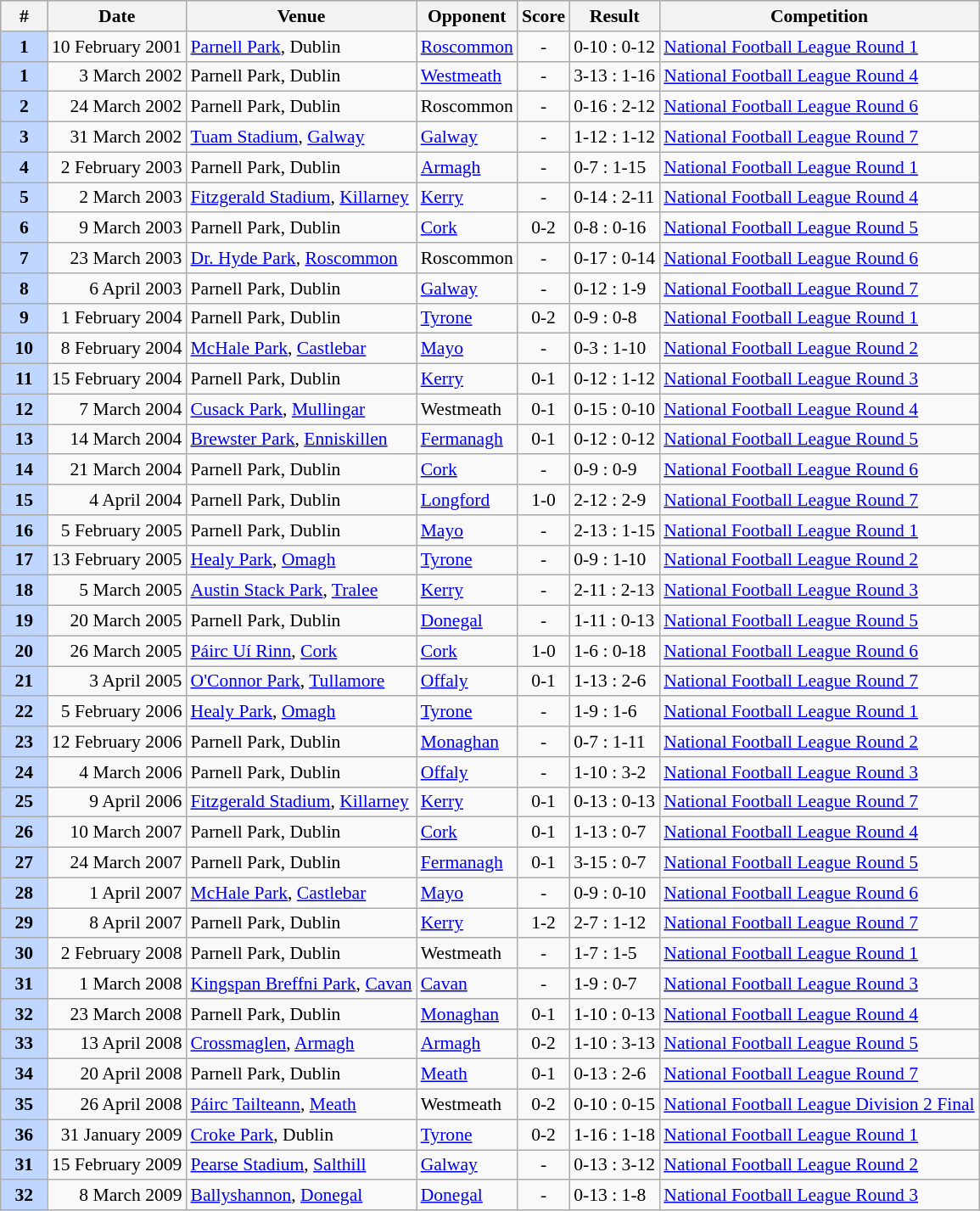<table class="wikitable collapsible collapsed" style="font-size:90%">
<tr align="center" bgcolor="BFD7FF">
<th width=30 style="text-align: center;">#</th>
<th>Date</th>
<th>Venue</th>
<th>Opponent</th>
<th>Score</th>
<th>Result</th>
<th>Competition</th>
</tr>
<tr>
<td style="text-align: center;" bgcolor="BFD7FF"><strong>1</strong></td>
<td align=right>10 February 2001</td>
<td><a href='#'>Parnell Park</a>, Dublin</td>
<td><a href='#'>Roscommon</a></td>
<td style="text-align: center;">-</td>
<td>0-10 : 0-12</td>
<td><a href='#'>National Football League Round 1</a></td>
</tr>
<tr>
<td style="text-align: center;" bgcolor="BFD7FF"><strong>1</strong></td>
<td align=right>3 March 2002</td>
<td>Parnell Park, Dublin</td>
<td><a href='#'>Westmeath</a></td>
<td style="text-align: center;">-</td>
<td>3-13 : 1-16</td>
<td><a href='#'>National Football League Round 4</a></td>
</tr>
<tr>
<td style="text-align: center;" bgcolor="BFD7FF"><strong>2</strong></td>
<td align=right>24 March 2002</td>
<td>Parnell Park, Dublin</td>
<td>Roscommon</td>
<td style="text-align: center;">-</td>
<td>0-16 : 2-12</td>
<td><a href='#'>National Football League Round 6</a></td>
</tr>
<tr>
<td style="text-align: center;" bgcolor="BFD7FF"><strong>3</strong></td>
<td align=right>31 March 2002</td>
<td><a href='#'>Tuam Stadium</a>, <a href='#'>Galway</a></td>
<td><a href='#'>Galway</a></td>
<td style="text-align: center;">-</td>
<td>1-12 : 1-12</td>
<td><a href='#'>National Football League Round 7</a></td>
</tr>
<tr>
<td style="text-align: center;" bgcolor="BFD7FF"><strong>4</strong></td>
<td align=right>2 February 2003</td>
<td>Parnell Park, Dublin</td>
<td><a href='#'>Armagh</a></td>
<td style="text-align: center;">-</td>
<td>0-7 : 1-15</td>
<td><a href='#'>National Football League Round 1</a></td>
</tr>
<tr>
<td style="text-align: center;" bgcolor="BFD7FF"><strong>5</strong></td>
<td align=right>2 March 2003</td>
<td><a href='#'>Fitzgerald Stadium</a>, <a href='#'>Killarney</a></td>
<td><a href='#'>Kerry</a></td>
<td style="text-align: center;">-</td>
<td>0-14 : 2-11</td>
<td><a href='#'>National Football League Round 4</a></td>
</tr>
<tr>
<td style="text-align: center;" bgcolor="BFD7FF"><strong>6</strong></td>
<td align=right>9 March 2003</td>
<td>Parnell Park, Dublin</td>
<td><a href='#'>Cork</a></td>
<td style="text-align: center;">0-2</td>
<td>0-8 : 0-16</td>
<td><a href='#'>National Football League Round 5</a></td>
</tr>
<tr>
<td style="text-align: center;" bgcolor="BFD7FF"><strong>7</strong></td>
<td align=right>23 March 2003</td>
<td><a href='#'>Dr. Hyde Park</a>, <a href='#'>Roscommon</a></td>
<td>Roscommon</td>
<td style="text-align: center;">-</td>
<td>0-17 : 0-14</td>
<td><a href='#'>National Football League Round 6</a></td>
</tr>
<tr>
<td style="text-align: center;" bgcolor="BFD7FF"><strong>8</strong></td>
<td align=right>6 April 2003</td>
<td>Parnell Park, Dublin</td>
<td><a href='#'>Galway</a></td>
<td style="text-align: center;">-</td>
<td>0-12 : 1-9</td>
<td><a href='#'>National Football League Round 7</a></td>
</tr>
<tr>
<td style="text-align: center;" bgcolor="BFD7FF"><strong>9</strong></td>
<td align=right>1 February 2004</td>
<td>Parnell Park, Dublin</td>
<td><a href='#'>Tyrone</a></td>
<td style="text-align: center;">0-2</td>
<td>0-9 : 0-8</td>
<td><a href='#'>National Football League Round 1</a></td>
</tr>
<tr>
<td style="text-align: center;" bgcolor="BFD7FF"><strong>10</strong></td>
<td align=right>8 February 2004</td>
<td><a href='#'>McHale Park</a>, <a href='#'>Castlebar</a></td>
<td><a href='#'>Mayo</a></td>
<td style="text-align: center;">-</td>
<td>0-3 : 1-10</td>
<td><a href='#'>National Football League Round 2</a></td>
</tr>
<tr>
<td style="text-align: center;" bgcolor="BFD7FF"><strong>11</strong></td>
<td align=right>15 February 2004</td>
<td>Parnell Park, Dublin</td>
<td><a href='#'>Kerry</a></td>
<td style="text-align: center;">0-1</td>
<td>0-12 : 1-12</td>
<td><a href='#'>National Football League Round 3</a></td>
</tr>
<tr>
<td style="text-align: center;" bgcolor="BFD7FF"><strong>12</strong></td>
<td align=right>7 March 2004</td>
<td><a href='#'>Cusack Park</a>, <a href='#'>Mullingar</a></td>
<td>Westmeath</td>
<td style="text-align: center;">0-1</td>
<td>0-15 : 0-10</td>
<td><a href='#'>National Football League Round 4</a></td>
</tr>
<tr>
<td style="text-align: center;" bgcolor="BFD7FF"><strong>13</strong></td>
<td align=right>14 March 2004</td>
<td><a href='#'>Brewster Park</a>, <a href='#'>Enniskillen</a></td>
<td><a href='#'>Fermanagh</a></td>
<td style="text-align: center;">0-1</td>
<td>0-12 : 0-12</td>
<td><a href='#'>National Football League Round 5</a></td>
</tr>
<tr>
<td style="text-align: center;" bgcolor="BFD7FF"><strong>14</strong></td>
<td align=right>21 March 2004</td>
<td>Parnell Park, Dublin</td>
<td><a href='#'>Cork</a></td>
<td style="text-align: center;">-</td>
<td>0-9 : 0-9</td>
<td><a href='#'>National Football League Round 6</a></td>
</tr>
<tr>
<td style="text-align: center;" bgcolor="BFD7FF"><strong>15</strong></td>
<td align=right>4 April 2004</td>
<td>Parnell Park, Dublin</td>
<td><a href='#'>Longford</a></td>
<td style="text-align: center;">1-0</td>
<td>2-12 : 2-9</td>
<td><a href='#'>National Football League Round 7</a></td>
</tr>
<tr>
<td style="text-align: center;" bgcolor="BFD7FF"><strong>16</strong></td>
<td align=right>5 February 2005</td>
<td>Parnell Park, Dublin</td>
<td><a href='#'>Mayo</a></td>
<td style="text-align: center;">-</td>
<td>2-13 : 1-15</td>
<td><a href='#'>National Football League Round 1</a></td>
</tr>
<tr>
<td style="text-align: center;" bgcolor="BFD7FF"><strong>17</strong></td>
<td align=right>13 February 2005</td>
<td><a href='#'>Healy Park</a>, <a href='#'>Omagh</a></td>
<td><a href='#'>Tyrone</a></td>
<td style="text-align: center;">-</td>
<td>0-9 : 1-10</td>
<td><a href='#'>National Football League Round 2</a></td>
</tr>
<tr>
<td style="text-align: center;" bgcolor="BFD7FF"><strong>18</strong></td>
<td align=right>5 March 2005</td>
<td><a href='#'>Austin Stack Park</a>, <a href='#'>Tralee</a></td>
<td><a href='#'>Kerry</a></td>
<td style="text-align: center;">-</td>
<td>2-11 : 2-13</td>
<td><a href='#'>National Football League Round 3</a></td>
</tr>
<tr>
<td style="text-align: center;" bgcolor="BFD7FF"><strong>19</strong></td>
<td align=right>20 March 2005</td>
<td>Parnell Park, Dublin</td>
<td><a href='#'>Donegal</a></td>
<td style="text-align: center;">-</td>
<td>1-11 : 0-13</td>
<td><a href='#'>National Football League Round 5</a></td>
</tr>
<tr>
<td style="text-align: center;" bgcolor="BFD7FF"><strong>20</strong></td>
<td align=right>26 March 2005</td>
<td><a href='#'>Páirc Uí Rinn</a>, <a href='#'>Cork</a></td>
<td><a href='#'>Cork</a></td>
<td style="text-align: center;">1-0</td>
<td>1-6 : 0-18</td>
<td><a href='#'>National Football League Round 6</a></td>
</tr>
<tr>
<td style="text-align: center;" bgcolor="BFD7FF"><strong>21</strong></td>
<td align=right>3 April 2005</td>
<td><a href='#'>O'Connor Park</a>, <a href='#'>Tullamore</a></td>
<td><a href='#'>Offaly</a></td>
<td style="text-align: center;">0-1</td>
<td>1-13 : 2-6</td>
<td><a href='#'>National Football League Round 7</a></td>
</tr>
<tr>
<td style="text-align: center;" bgcolor="BFD7FF"><strong>22</strong></td>
<td align=right>5 February 2006</td>
<td><a href='#'>Healy Park</a>, <a href='#'>Omagh</a></td>
<td><a href='#'>Tyrone</a></td>
<td style="text-align: center;">-</td>
<td>1-9 : 1-6</td>
<td><a href='#'>National Football League Round 1</a></td>
</tr>
<tr>
<td style="text-align: center;" bgcolor="BFD7FF"><strong>23</strong></td>
<td align=right>12 February 2006</td>
<td>Parnell Park, Dublin</td>
<td><a href='#'>Monaghan</a></td>
<td style="text-align: center;">-</td>
<td>0-7 : 1-11</td>
<td><a href='#'>National Football League Round 2</a></td>
</tr>
<tr>
<td style="text-align: center;" bgcolor="BFD7FF"><strong>24</strong></td>
<td align=right>4 March 2006</td>
<td>Parnell Park, Dublin</td>
<td><a href='#'>Offaly</a></td>
<td style="text-align: center;">-</td>
<td>1-10 : 3-2</td>
<td><a href='#'>National Football League Round 3</a></td>
</tr>
<tr>
<td style="text-align: center;" bgcolor="BFD7FF"><strong>25</strong></td>
<td align=right>9 April 2006</td>
<td><a href='#'>Fitzgerald Stadium</a>, <a href='#'>Killarney</a></td>
<td><a href='#'>Kerry</a></td>
<td style="text-align: center;">0-1</td>
<td>0-13 : 0-13</td>
<td><a href='#'>National Football League Round 7</a></td>
</tr>
<tr>
<td style="text-align: center;" bgcolor="BFD7FF"><strong>26</strong></td>
<td align=right>10 March 2007</td>
<td>Parnell Park, Dublin</td>
<td><a href='#'>Cork</a></td>
<td style="text-align: center;">0-1</td>
<td>1-13 : 0-7</td>
<td><a href='#'>National Football League Round 4</a></td>
</tr>
<tr>
<td style="text-align: center;" bgcolor="BFD7FF"><strong>27</strong></td>
<td align=right>24 March 2007</td>
<td>Parnell Park, Dublin</td>
<td><a href='#'>Fermanagh</a></td>
<td style="text-align: center;">0-1</td>
<td>3-15 : 0-7</td>
<td><a href='#'>National Football League Round 5</a></td>
</tr>
<tr>
<td style="text-align: center;" bgcolor="BFD7FF"><strong>28</strong></td>
<td align=right>1 April 2007</td>
<td><a href='#'>McHale Park</a>, <a href='#'>Castlebar</a></td>
<td><a href='#'>Mayo</a></td>
<td style="text-align: center;">-</td>
<td>0-9 : 0-10</td>
<td><a href='#'>National Football League Round 6</a></td>
</tr>
<tr>
<td style="text-align: center;" bgcolor="BFD7FF"><strong>29</strong></td>
<td align=right>8 April 2007</td>
<td>Parnell Park, Dublin</td>
<td><a href='#'>Kerry</a></td>
<td style="text-align: center;">1-2</td>
<td>2-7 : 1-12</td>
<td><a href='#'>National Football League Round 7</a></td>
</tr>
<tr>
<td style="text-align: center;" bgcolor="BFD7FF"><strong>30</strong></td>
<td align=right>2 February 2008</td>
<td>Parnell Park, Dublin</td>
<td>Westmeath</td>
<td style="text-align: center;">-</td>
<td>1-7 : 1-5</td>
<td><a href='#'>National Football League Round 1</a></td>
</tr>
<tr>
<td style="text-align: center;" bgcolor="BFD7FF"><strong>31</strong></td>
<td align=right>1 March 2008</td>
<td><a href='#'>Kingspan Breffni Park</a>, <a href='#'>Cavan</a></td>
<td><a href='#'>Cavan</a></td>
<td style="text-align: center;">-</td>
<td>1-9 : 0-7</td>
<td><a href='#'>National Football League Round 3</a></td>
</tr>
<tr>
<td style="text-align: center;" bgcolor="BFD7FF"><strong>32</strong></td>
<td align=right>23 March 2008</td>
<td>Parnell Park, Dublin</td>
<td><a href='#'>Monaghan</a></td>
<td style="text-align: center;">0-1</td>
<td>1-10 : 0-13</td>
<td><a href='#'>National Football League Round 4</a></td>
</tr>
<tr>
<td style="text-align: center;" bgcolor="BFD7FF"><strong>33</strong></td>
<td align=right>13 April 2008</td>
<td><a href='#'>Crossmaglen</a>, <a href='#'>Armagh</a></td>
<td><a href='#'>Armagh</a></td>
<td style="text-align: center;">0-2</td>
<td>1-10 : 3-13</td>
<td><a href='#'>National Football League Round 5</a></td>
</tr>
<tr>
<td style="text-align: center;" bgcolor="BFD7FF"><strong>34</strong></td>
<td align=right>20 April 2008</td>
<td>Parnell Park, Dublin</td>
<td><a href='#'>Meath</a></td>
<td style="text-align: center;">0-1</td>
<td>0-13 : 2-6</td>
<td><a href='#'>National Football League Round 7</a></td>
</tr>
<tr>
<td style="text-align: center;" bgcolor="BFD7FF"><strong>35</strong></td>
<td align=right>26 April 2008</td>
<td><a href='#'>Páirc Tailteann</a>, <a href='#'>Meath</a></td>
<td>Westmeath</td>
<td style="text-align: center;">0-2</td>
<td>0-10 : 0-15</td>
<td><a href='#'>National Football League Division 2 Final</a></td>
</tr>
<tr>
<td style="text-align: center;" bgcolor="BFD7FF"><strong>36</strong></td>
<td align=right>31 January 2009</td>
<td><a href='#'>Croke Park</a>, Dublin</td>
<td><a href='#'>Tyrone</a></td>
<td style="text-align: center;">0-2</td>
<td>1-16 : 1-18</td>
<td><a href='#'>National Football League Round 1</a></td>
</tr>
<tr>
<td style="text-align: center;" bgcolor="BFD7FF"><strong>31</strong></td>
<td align=right>15 February 2009</td>
<td><a href='#'>Pearse Stadium</a>, <a href='#'>Salthill</a></td>
<td><a href='#'>Galway</a></td>
<td style="text-align: center;">-</td>
<td>0-13 : 3-12</td>
<td><a href='#'>National Football League Round 2</a></td>
</tr>
<tr>
<td style="text-align: center;" bgcolor="BFD7FF"><strong>32</strong></td>
<td align=right>8 March 2009</td>
<td><a href='#'>Ballyshannon</a>, <a href='#'>Donegal</a></td>
<td><a href='#'>Donegal</a></td>
<td style="text-align: center;">-</td>
<td>0-13 : 1-8</td>
<td><a href='#'>National Football League Round 3</a></td>
</tr>
</table>
